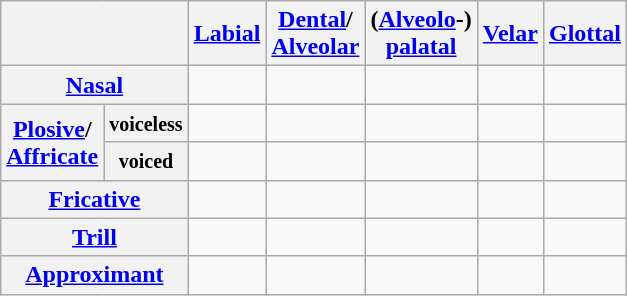<table class="wikitable" style="text-align:center">
<tr>
<th colspan="2"></th>
<th><a href='#'>Labial</a></th>
<th><a href='#'>Dental</a>/<br><a href='#'>Alveolar</a></th>
<th>(<a href='#'>Alveolo</a>-)<a href='#'><br>palatal</a></th>
<th><a href='#'>Velar</a></th>
<th><a href='#'>Glottal</a></th>
</tr>
<tr>
<th colspan="2"><a href='#'>Nasal</a></th>
<td></td>
<td></td>
<td></td>
<td></td>
<td></td>
</tr>
<tr>
<th rowspan="2"><a href='#'>Plosive</a>/<br><a href='#'>Affricate</a></th>
<th><small>voiceless</small></th>
<td></td>
<td></td>
<td></td>
<td></td>
<td></td>
</tr>
<tr>
<th><small>voiced</small></th>
<td></td>
<td></td>
<td></td>
<td></td>
<td></td>
</tr>
<tr>
<th colspan="2"><a href='#'>Fricative</a></th>
<td></td>
<td></td>
<td></td>
<td></td>
<td></td>
</tr>
<tr>
<th colspan="2"><a href='#'>Trill</a></th>
<td></td>
<td></td>
<td></td>
<td></td>
<td></td>
</tr>
<tr>
<th colspan="2"><a href='#'>Approximant</a></th>
<td></td>
<td></td>
<td></td>
<td></td>
<td></td>
</tr>
</table>
